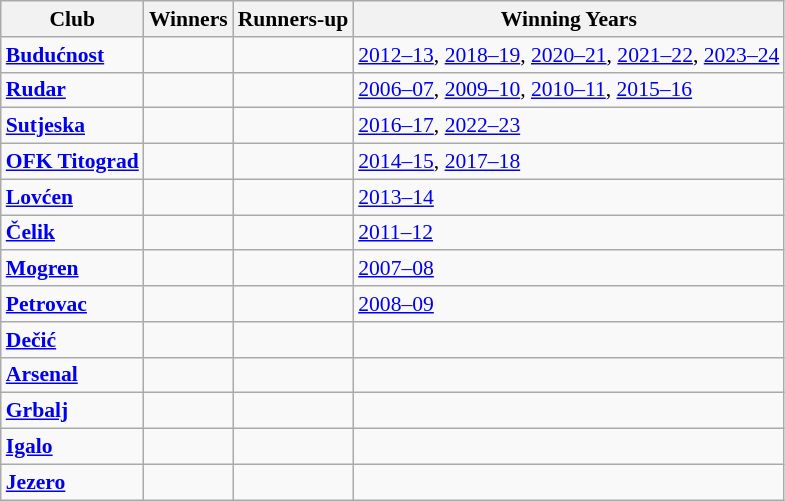<table class="wikitable" style="font-size:90%">
<tr>
<th>Club</th>
<th>Winners</th>
<th>Runners-up</th>
<th>Winning Years</th>
</tr>
<tr>
<td><strong><a href='#'>Budućnost</a></strong></td>
<td></td>
<td></td>
<td><a href='#'>2012–13</a>, <a href='#'>2018–19</a>, <a href='#'>2020–21</a>, <a href='#'>2021–22</a>, <a href='#'>2023–24</a></td>
</tr>
<tr>
<td><strong><a href='#'>Rudar</a></strong></td>
<td></td>
<td></td>
<td><a href='#'>2006–07</a>, <a href='#'>2009–10</a>, <a href='#'>2010–11</a>, <a href='#'>2015–16</a></td>
</tr>
<tr>
<td><strong><a href='#'>Sutjeska</a></strong></td>
<td></td>
<td></td>
<td><a href='#'>2016–17</a>, <a href='#'>2022–23</a></td>
</tr>
<tr>
<td><strong><a href='#'>OFK Titograd</a></strong></td>
<td></td>
<td></td>
<td><a href='#'>2014–15</a>, <a href='#'>2017–18</a></td>
</tr>
<tr>
<td><strong><a href='#'>Lovćen</a></strong></td>
<td></td>
<td></td>
<td><a href='#'>2013–14</a></td>
</tr>
<tr>
<td><strong><a href='#'>Čelik</a></strong></td>
<td></td>
<td></td>
<td><a href='#'>2011–12</a></td>
</tr>
<tr>
<td><strong><a href='#'>Mogren</a></strong></td>
<td></td>
<td></td>
<td><a href='#'>2007–08</a></td>
</tr>
<tr>
<td><strong><a href='#'>Petrovac</a></strong></td>
<td></td>
<td></td>
<td><a href='#'>2008–09</a></td>
</tr>
<tr>
<td><strong><a href='#'>Dečić</a></strong></td>
<td></td>
<td></td>
<td></td>
</tr>
<tr>
<td><strong><a href='#'>Arsenal</a></strong></td>
<td></td>
<td></td>
<td></td>
</tr>
<tr>
<td><strong><a href='#'>Grbalj</a></strong></td>
<td></td>
<td></td>
<td></td>
</tr>
<tr>
<td><strong><a href='#'>Igalo</a></strong></td>
<td></td>
<td></td>
</tr>
<tr>
<td><strong><a href='#'>Jezero</a></strong></td>
<td></td>
<td></td>
<td></td>
</tr>
</table>
